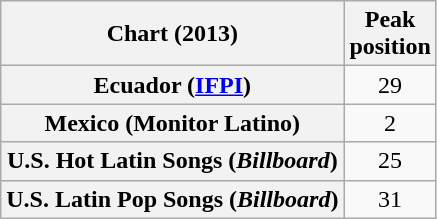<table class="wikitable sortable plainrowheaders">
<tr>
<th>Chart (2013)</th>
<th scope="col">Peak<br>position</th>
</tr>
<tr>
<th scope="row">Ecuador (<a href='#'>IFPI</a>)</th>
<td align="center">29</td>
</tr>
<tr>
<th scope="row">Mexico (Monitor Latino)</th>
<td align="center">2</td>
</tr>
<tr>
<th scope="row">U.S. Hot Latin Songs (<em>Billboard</em>)</th>
<td style="text-align:center;">25</td>
</tr>
<tr>
<th scope="row">U.S. Latin Pop Songs (<em>Billboard</em>)</th>
<td style="text-align:center;">31</td>
</tr>
</table>
